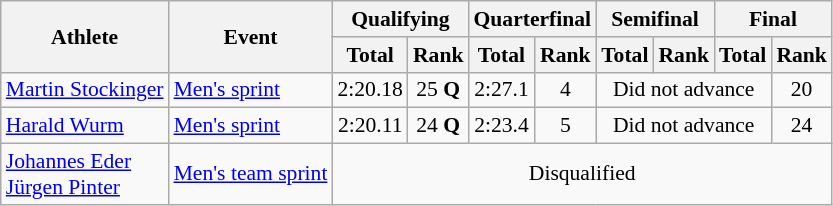<table class="wikitable" style="font-size:90%">
<tr>
<th rowspan="2">Athlete</th>
<th rowspan="2">Event</th>
<th colspan="2">Qualifying</th>
<th colspan="2">Quarterfinal</th>
<th colspan="2">Semifinal</th>
<th colspan="2">Final</th>
</tr>
<tr>
<th>Total</th>
<th>Rank</th>
<th>Total</th>
<th>Rank</th>
<th>Total</th>
<th>Rank</th>
<th>Total</th>
<th>Rank</th>
</tr>
<tr>
<td><a href='#'>Martin Stockinger</a></td>
<td><a href='#'>Men's sprint</a></td>
<td align="center">2:20.18</td>
<td align="center">25 <strong>Q</strong></td>
<td align="center">2:27.1</td>
<td align="center">4</td>
<td colspan=3 align="center">Did not advance</td>
<td align="center">20</td>
</tr>
<tr>
<td><a href='#'>Harald Wurm</a></td>
<td><a href='#'>Men's sprint</a></td>
<td align="center">2:20.11</td>
<td align="center">24 <strong>Q</strong></td>
<td align="center">2:23.4</td>
<td align="center">5</td>
<td colspan=3 align="center">Did not advance</td>
<td align="center">24</td>
</tr>
<tr>
<td><a href='#'>Johannes Eder</a><br><a href='#'>Jürgen Pinter</a></td>
<td><a href='#'>Men's team sprint</a></td>
<td colspan = 8 align="center">Disqualified</td>
</tr>
</table>
